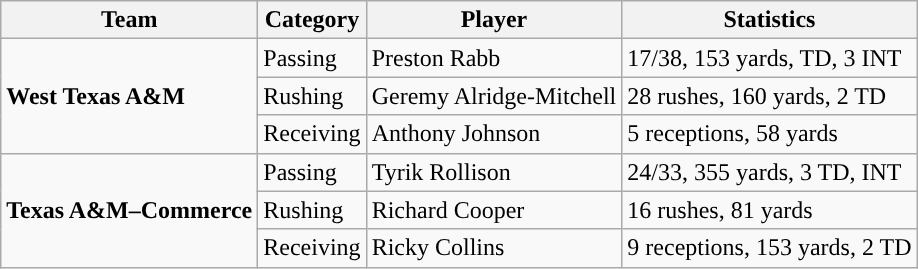<table class="wikitable" style="float: left;">
<tr>
<th>Team</th>
<th>Category</th>
<th>Player</th>
<th>Statistics</th>
</tr>
<tr>
<td rowspan=3><strong>West Texas A&M</strong></td>
<td>Passing</td>
<td>Preston Rabb</td>
<td>17/38, 153 yards, TD, 3 INT</td>
</tr>
<tr>
<td>Rushing</td>
<td>Geremy Alridge-Mitchell</td>
<td>28 rushes, 160 yards, 2 TD</td>
</tr>
<tr>
<td>Receiving</td>
<td>Anthony Johnson</td>
<td>5 receptions, 58 yards</td>
</tr>
<tr>
<td rowspan=3><strong>Texas A&M–Commerce</strong></td>
<td>Passing</td>
<td>Tyrik Rollison</td>
<td>24/33, 355 yards, 3 TD, INT</td>
</tr>
<tr>
<td>Rushing</td>
<td>Richard Cooper</td>
<td>16 rushes, 81 yards</td>
</tr>
<tr>
<td>Receiving</td>
<td>Ricky Collins</td>
<td>9 receptions, 153 yards, 2 TD</td>
</tr>
</table>
